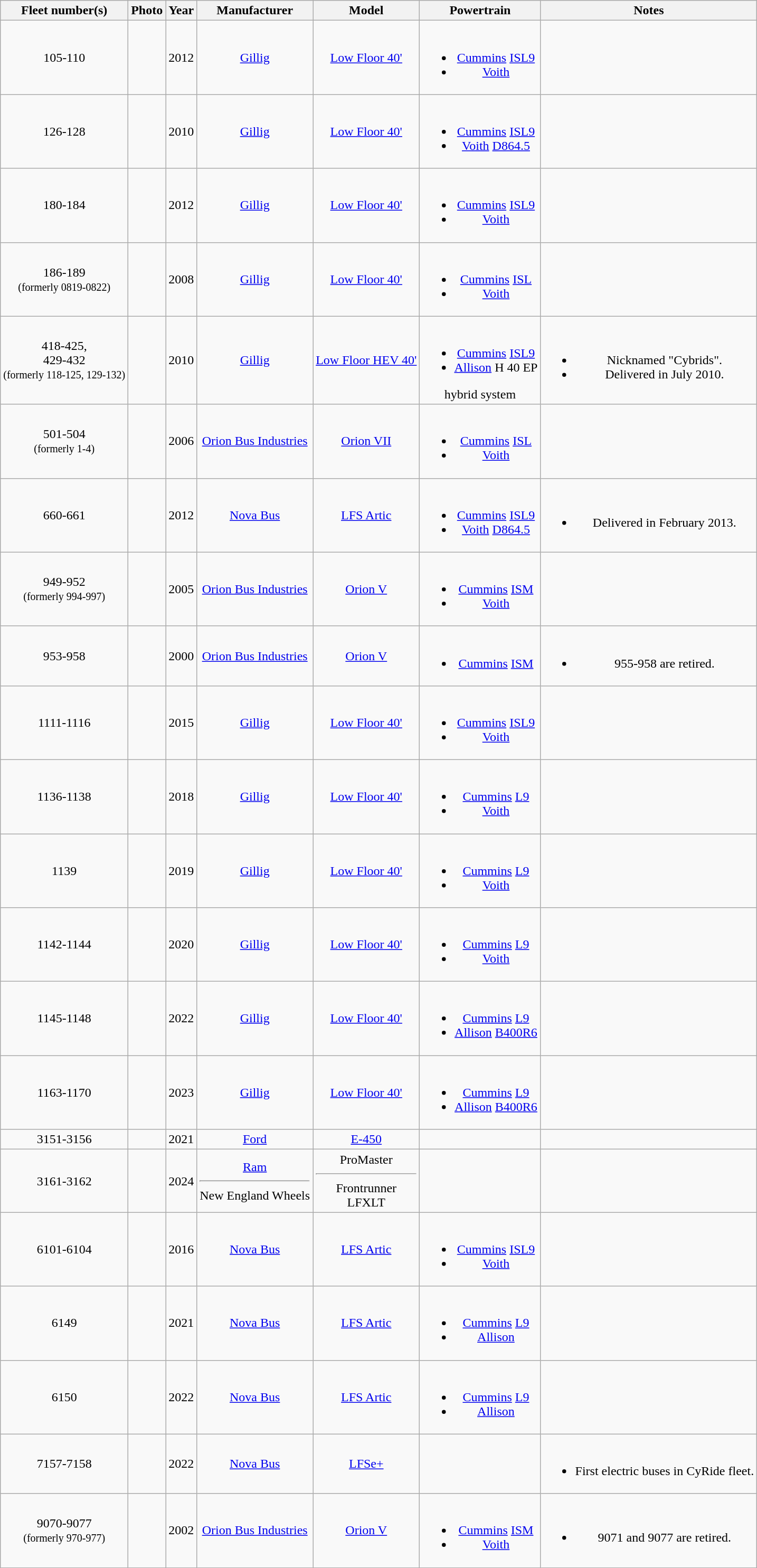<table class="wikitable">
<tr>
<th>Fleet number(s)</th>
<th>Photo</th>
<th>Year</th>
<th>Manufacturer</th>
<th>Model</th>
<th>Powertrain</th>
<th>Notes</th>
</tr>
<tr align="center">
<td>105-110</td>
<td></td>
<td>2012</td>
<td><a href='#'>Gillig</a></td>
<td><a href='#'>Low Floor 40'</a></td>
<td><br><ul><li><a href='#'>Cummins</a> <a href='#'>ISL9</a></li><li><a href='#'>Voith</a></li></ul></td>
<td></td>
</tr>
<tr align="center">
<td>126-128</td>
<td></td>
<td>2010</td>
<td><a href='#'>Gillig</a></td>
<td><a href='#'>Low Floor 40'</a></td>
<td><br><ul><li><a href='#'>Cummins</a> <a href='#'>ISL9</a></li><li><a href='#'>Voith</a> <a href='#'>D864.5</a></li></ul></td>
<td></td>
</tr>
<tr align="center">
<td>180-184</td>
<td></td>
<td>2012</td>
<td><a href='#'>Gillig</a></td>
<td><a href='#'>Low Floor 40'</a></td>
<td><br><ul><li><a href='#'>Cummins</a> <a href='#'>ISL9</a></li><li><a href='#'>Voith</a></li></ul></td>
<td></td>
</tr>
<tr align="center">
<td>186-189<br><small>(formerly 0819-0822)</small></td>
<td></td>
<td>2008</td>
<td><a href='#'>Gillig</a></td>
<td><a href='#'>Low Floor 40'</a></td>
<td><br><ul><li><a href='#'>Cummins</a> <a href='#'>ISL</a></li><li><a href='#'>Voith</a></li></ul></td>
<td></td>
</tr>
<tr align="center">
<td>418-425,<br>429-432<br><small>(formerly 118-125, 129-132)</small></td>
<td></td>
<td>2010</td>
<td><a href='#'>Gillig</a></td>
<td><a href='#'>Low Floor HEV 40'</a></td>
<td><br><ul><li><a href='#'>Cummins</a> <a href='#'>ISL9</a></li><li><a href='#'>Allison</a> H 40 EP</li></ul>hybrid system</td>
<td><br><ul><li>Nicknamed "Cybrids".</li><li>Delivered in July 2010.</li></ul></td>
</tr>
<tr align="center">
<td>501-504<br><small>(formerly 1-4)</small></td>
<td></td>
<td>2006</td>
<td><a href='#'>Orion Bus Industries</a></td>
<td><a href='#'>Orion VII</a></td>
<td><br><ul><li><a href='#'>Cummins</a> <a href='#'>ISL</a></li><li><a href='#'>Voith</a></li></ul></td>
<td></td>
</tr>
<tr align="center">
<td>660-661</td>
<td></td>
<td>2012</td>
<td><a href='#'>Nova Bus</a></td>
<td><a href='#'>LFS Artic</a></td>
<td><br><ul><li><a href='#'>Cummins</a> <a href='#'>ISL9</a></li><li><a href='#'>Voith</a> <a href='#'>D864.5</a></li></ul></td>
<td><br><ul><li>Delivered in February 2013.</li></ul></td>
</tr>
<tr align="center">
<td>949-952<br><small>(formerly 994-997)</small></td>
<td></td>
<td>2005</td>
<td><a href='#'>Orion Bus Industries</a></td>
<td><a href='#'>Orion V</a></td>
<td><br><ul><li><a href='#'>Cummins</a> <a href='#'>ISM</a></li><li><a href='#'>Voith</a></li></ul></td>
<td></td>
</tr>
<tr align="center">
<td>953-958</td>
<td></td>
<td>2000</td>
<td><a href='#'>Orion Bus Industries</a></td>
<td><a href='#'>Orion V</a></td>
<td><br><ul><li><a href='#'>Cummins</a> <a href='#'>ISM</a></li></ul></td>
<td><br><ul><li>955-958 are retired.</li></ul></td>
</tr>
<tr align="center">
<td>1111-1116</td>
<td></td>
<td>2015</td>
<td><a href='#'>Gillig</a></td>
<td><a href='#'>Low Floor 40'</a></td>
<td><br><ul><li><a href='#'>Cummins</a> <a href='#'>ISL9</a></li><li><a href='#'>Voith</a></li></ul></td>
<td></td>
</tr>
<tr align="center">
<td>1136-1138</td>
<td></td>
<td>2018</td>
<td><a href='#'>Gillig</a></td>
<td><a href='#'>Low Floor 40'</a></td>
<td><br><ul><li><a href='#'>Cummins</a> <a href='#'>L9</a></li><li><a href='#'>Voith</a></li></ul></td>
<td></td>
</tr>
<tr align="center">
<td>1139</td>
<td></td>
<td>2019</td>
<td><a href='#'>Gillig</a></td>
<td><a href='#'>Low Floor 40'</a></td>
<td><br><ul><li><a href='#'>Cummins</a> <a href='#'>L9</a></li><li><a href='#'>Voith</a></li></ul></td>
<td></td>
</tr>
<tr align="center">
<td>1142-1144</td>
<td></td>
<td>2020</td>
<td><a href='#'>Gillig</a></td>
<td><a href='#'>Low Floor 40'</a></td>
<td><br><ul><li><a href='#'>Cummins</a> <a href='#'>L9</a></li><li><a href='#'>Voith</a></li></ul></td>
<td></td>
</tr>
<tr align="center">
<td>1145-1148</td>
<td></td>
<td>2022</td>
<td><a href='#'>Gillig</a></td>
<td><a href='#'>Low Floor 40'</a></td>
<td><br><ul><li><a href='#'>Cummins</a> <a href='#'>L9</a></li><li><a href='#'>Allison</a> <a href='#'>B400R6</a></li></ul></td>
<td></td>
</tr>
<tr align="center">
<td>1163-1170</td>
<td></td>
<td>2023</td>
<td><a href='#'>Gillig</a></td>
<td><a href='#'>Low Floor 40'</a></td>
<td><br><ul><li><a href='#'>Cummins</a> <a href='#'>L9</a></li><li><a href='#'>Allison</a> <a href='#'>B400R6</a></li></ul></td>
<td></td>
</tr>
<tr align="center">
<td>3151-3156</td>
<td></td>
<td>2021</td>
<td><a href='#'>Ford</a></td>
<td><a href='#'>E-450</a></td>
<td></td>
<td></td>
</tr>
<tr align="center">
<td>3161-3162</td>
<td></td>
<td>2024</td>
<td><a href='#'>Ram</a><hr>New England Wheels</td>
<td>ProMaster<hr>Frontrunner<br>LFXLT</td>
<td></td>
<td></td>
</tr>
<tr align="center">
<td>6101-6104</td>
<td></td>
<td>2016</td>
<td><a href='#'>Nova Bus</a></td>
<td><a href='#'>LFS Artic</a></td>
<td><br><ul><li><a href='#'>Cummins</a> <a href='#'>ISL9</a></li><li><a href='#'>Voith</a></li></ul></td>
<td></td>
</tr>
<tr align="center">
<td>6149</td>
<td></td>
<td>2021</td>
<td><a href='#'>Nova Bus</a></td>
<td><a href='#'>LFS Artic</a></td>
<td><br><ul><li><a href='#'>Cummins</a> <a href='#'>L9</a></li><li><a href='#'>Allison</a></li></ul></td>
<td></td>
</tr>
<tr align="center">
<td>6150</td>
<td></td>
<td>2022</td>
<td><a href='#'>Nova Bus</a></td>
<td><a href='#'>LFS Artic</a></td>
<td><br><ul><li><a href='#'>Cummins</a> <a href='#'>L9</a></li><li><a href='#'>Allison</a></li></ul></td>
<td></td>
</tr>
<tr align="center">
<td>7157-7158</td>
<td></td>
<td>2022</td>
<td><a href='#'>Nova Bus</a></td>
<td><a href='#'>LFSe+</a></td>
<td></td>
<td><br><ul><li>First electric buses in CyRide fleet.</li></ul></td>
</tr>
<tr align="center">
<td>9070-9077<br><small>(formerly 970-977)</small></td>
<td></td>
<td>2002</td>
<td><a href='#'>Orion Bus Industries</a></td>
<td><a href='#'>Orion V</a></td>
<td><br><ul><li><a href='#'>Cummins</a> <a href='#'>ISM</a></li><li><a href='#'>Voith</a></li></ul></td>
<td><br><ul><li>9071 and 9077 are retired.</li></ul></td>
</tr>
</table>
